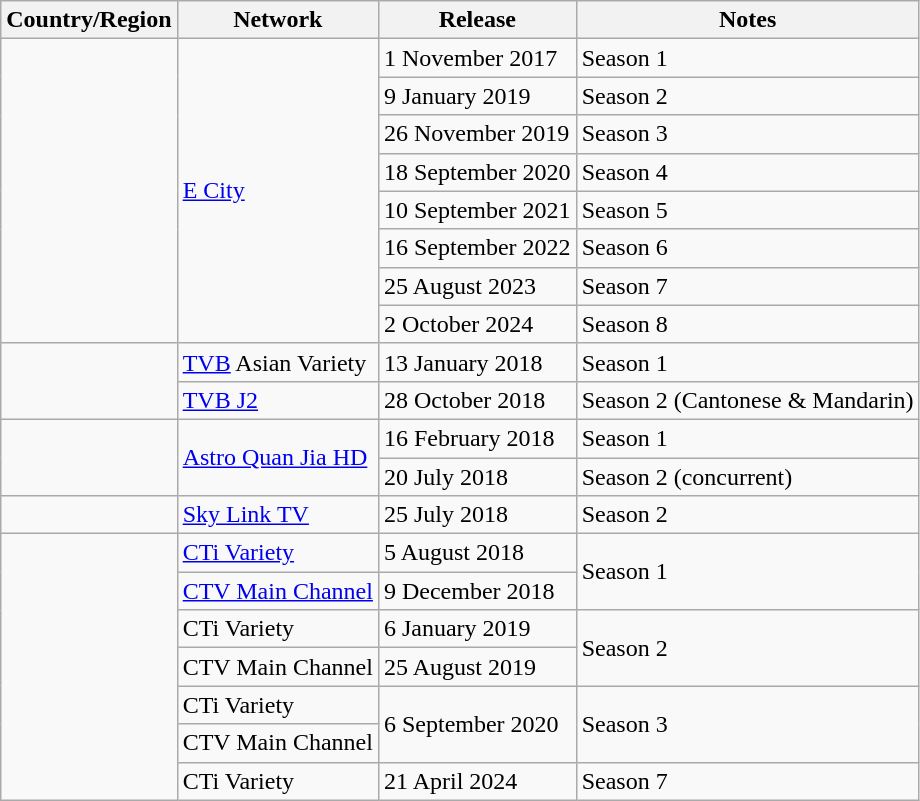<table class="wikitable">
<tr>
<th>Country/Region</th>
<th>Network</th>
<th>Release</th>
<th>Notes</th>
</tr>
<tr>
<td rowspan=8></td>
<td rowspan=8><a href='#'>E City</a></td>
<td>1 November 2017</td>
<td>Season 1</td>
</tr>
<tr>
<td>9 January 2019</td>
<td>Season 2</td>
</tr>
<tr>
<td>26 November 2019</td>
<td>Season 3</td>
</tr>
<tr>
<td>18 September 2020</td>
<td>Season 4</td>
</tr>
<tr>
<td>10 September 2021</td>
<td>Season 5</td>
</tr>
<tr>
<td>16 September 2022</td>
<td>Season 6</td>
</tr>
<tr>
<td>25 August 2023</td>
<td>Season 7</td>
</tr>
<tr>
<td>2 October 2024</td>
<td>Season 8</td>
</tr>
<tr>
<td rowspan=2></td>
<td><a href='#'>TVB</a> Asian Variety</td>
<td>13 January 2018</td>
<td>Season 1</td>
</tr>
<tr>
<td><a href='#'>TVB J2</a></td>
<td>28 October 2018</td>
<td>Season 2 (Cantonese & Mandarin)</td>
</tr>
<tr>
<td rowspan=2></td>
<td rowspan=2><a href='#'>Astro Quan Jia HD</a></td>
<td>16 February 2018</td>
<td>Season 1</td>
</tr>
<tr>
<td>20 July 2018</td>
<td>Season 2 (concurrent)</td>
</tr>
<tr>
<td></td>
<td><a href='#'>Sky Link TV</a></td>
<td>25 July 2018</td>
<td>Season 2</td>
</tr>
<tr>
<td rowspan=7></td>
<td><a href='#'>CTi Variety</a></td>
<td>5 August 2018</td>
<td rowspan=2>Season 1</td>
</tr>
<tr>
<td><a href='#'>CTV Main Channel</a></td>
<td>9 December 2018</td>
</tr>
<tr>
<td>CTi Variety</td>
<td>6 January 2019</td>
<td rowspan=2>Season 2</td>
</tr>
<tr>
<td>CTV Main Channel</td>
<td>25 August 2019</td>
</tr>
<tr>
<td>CTi Variety</td>
<td rowspan=2>6 September 2020</td>
<td rowspan=2>Season 3</td>
</tr>
<tr>
<td>CTV Main Channel</td>
</tr>
<tr>
<td>CTi Variety</td>
<td>21 April 2024</td>
<td>Season 7</td>
</tr>
</table>
